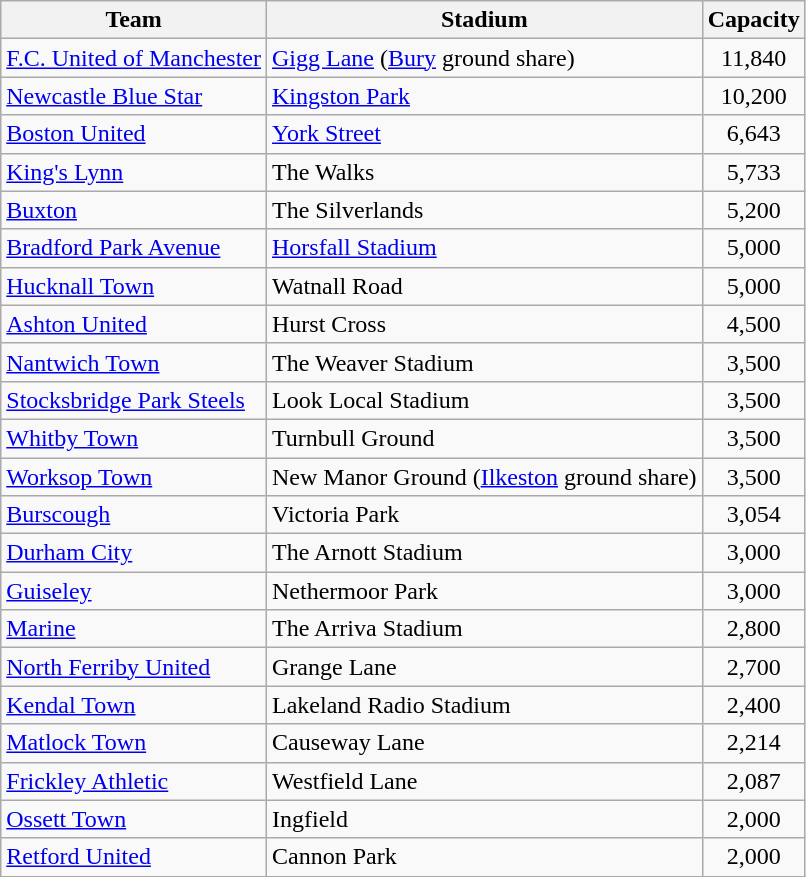<table class="wikitable sortable">
<tr>
<th>Team</th>
<th>Stadium</th>
<th>Capacity</th>
</tr>
<tr>
<td><a href='#'>F.C. United of Manchester</a></td>
<td><a href='#'>Gigg Lane</a> (<a href='#'>Bury</a> ground share)</td>
<td align="center">11,840</td>
</tr>
<tr>
<td><a href='#'>Newcastle Blue Star</a></td>
<td><a href='#'>Kingston Park</a></td>
<td align="center">10,200</td>
</tr>
<tr>
<td><a href='#'>Boston United</a></td>
<td><a href='#'>York Street</a></td>
<td align="center">6,643</td>
</tr>
<tr>
<td><a href='#'>King's Lynn</a></td>
<td>The Walks</td>
<td align="center">5,733</td>
</tr>
<tr>
<td><a href='#'>Buxton</a></td>
<td>The Silverlands</td>
<td align="center">5,200</td>
</tr>
<tr>
<td><a href='#'>Bradford Park Avenue</a></td>
<td><a href='#'>Horsfall Stadium</a></td>
<td align="center">5,000</td>
</tr>
<tr>
<td><a href='#'>Hucknall Town</a></td>
<td>Watnall Road</td>
<td align="center">5,000</td>
</tr>
<tr>
<td><a href='#'>Ashton United</a></td>
<td>Hurst Cross</td>
<td align="center">4,500</td>
</tr>
<tr>
<td><a href='#'>Nantwich Town</a></td>
<td>The Weaver Stadium</td>
<td align="center">3,500</td>
</tr>
<tr>
<td><a href='#'>Stocksbridge Park Steels</a></td>
<td>Look Local Stadium</td>
<td align="center">3,500</td>
</tr>
<tr>
<td><a href='#'>Whitby Town</a></td>
<td>Turnbull Ground</td>
<td align="center">3,500</td>
</tr>
<tr>
<td><a href='#'>Worksop Town</a></td>
<td>New Manor Ground (<a href='#'>Ilkeston</a> ground share)</td>
<td align="center">3,500</td>
</tr>
<tr>
<td><a href='#'>Burscough</a></td>
<td>Victoria Park</td>
<td align="center">3,054</td>
</tr>
<tr>
<td><a href='#'>Durham City</a></td>
<td>The Arnott Stadium</td>
<td align="center">3,000</td>
</tr>
<tr>
<td><a href='#'>Guiseley</a></td>
<td>Nethermoor Park</td>
<td align="center">3,000</td>
</tr>
<tr>
<td><a href='#'>Marine</a></td>
<td>The Arriva Stadium</td>
<td align="center">2,800</td>
</tr>
<tr>
<td><a href='#'>North Ferriby United</a></td>
<td>Grange Lane</td>
<td align="center">2,700</td>
</tr>
<tr>
<td><a href='#'>Kendal Town</a></td>
<td>Lakeland Radio Stadium</td>
<td align="center">2,400</td>
</tr>
<tr>
<td><a href='#'>Matlock Town</a></td>
<td>Causeway Lane</td>
<td align="center">2,214</td>
</tr>
<tr>
<td><a href='#'>Frickley Athletic</a></td>
<td>Westfield Lane</td>
<td align="center">2,087</td>
</tr>
<tr>
<td><a href='#'>Ossett Town</a></td>
<td>Ingfield</td>
<td align="center">2,000</td>
</tr>
<tr>
<td><a href='#'>Retford United</a></td>
<td>Cannon Park</td>
<td align="center">2,000</td>
</tr>
</table>
